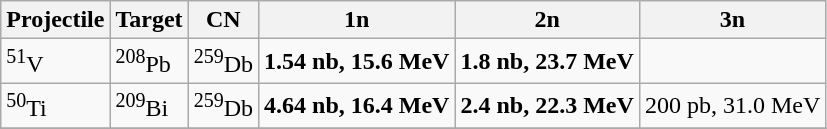<table class="wikitable">
<tr>
<th>Projectile</th>
<th>Target</th>
<th>CN</th>
<th>1n</th>
<th>2n</th>
<th>3n</th>
</tr>
<tr>
<td><sup>51</sup>V</td>
<td><sup>208</sup>Pb</td>
<td><sup>259</sup>Db</td>
<td><strong>1.54 nb, 15.6 MeV</strong></td>
<td><strong>1.8 nb, 23.7 MeV</strong></td>
<td></td>
</tr>
<tr>
<td><sup>50</sup>Ti</td>
<td><sup>209</sup>Bi</td>
<td><sup>259</sup>Db</td>
<td><strong>4.64 nb, 16.4 MeV</strong></td>
<td><strong>2.4 nb, 22.3 MeV</strong></td>
<td>200 pb, 31.0 MeV</td>
</tr>
<tr>
</tr>
</table>
